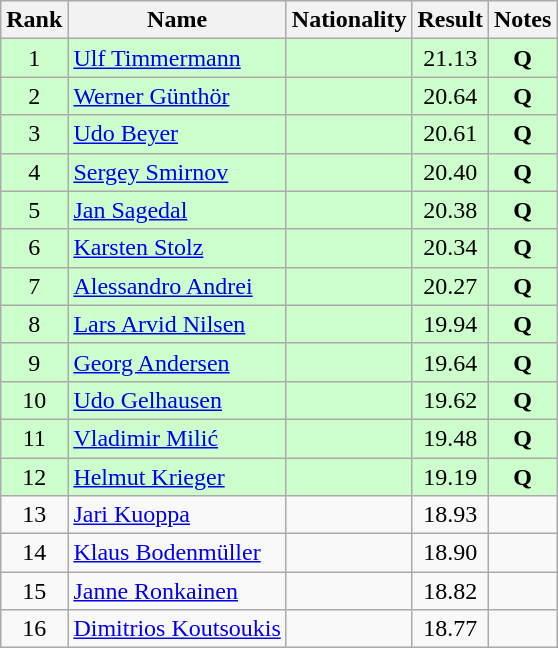<table class="wikitable sortable" style="text-align:center">
<tr>
<th>Rank</th>
<th>Name</th>
<th>Nationality</th>
<th>Result</th>
<th>Notes</th>
</tr>
<tr bgcolor=ccffcc>
<td>1</td>
<td align=left><a href='#'>Ulf Timmermann</a></td>
<td align=left></td>
<td>21.13</td>
<td><strong>Q</strong></td>
</tr>
<tr bgcolor=ccffcc>
<td>2</td>
<td align=left><a href='#'>Werner Günthör</a></td>
<td align=left></td>
<td>20.64</td>
<td><strong>Q</strong></td>
</tr>
<tr bgcolor=ccffcc>
<td>3</td>
<td align=left><a href='#'>Udo Beyer</a></td>
<td align=left></td>
<td>20.61</td>
<td><strong>Q</strong></td>
</tr>
<tr bgcolor=ccffcc>
<td>4</td>
<td align=left><a href='#'>Sergey Smirnov</a></td>
<td align=left></td>
<td>20.40</td>
<td><strong>Q</strong></td>
</tr>
<tr bgcolor=ccffcc>
<td>5</td>
<td align=left><a href='#'>Jan Sagedal</a></td>
<td align=left></td>
<td>20.38</td>
<td><strong>Q</strong></td>
</tr>
<tr bgcolor=ccffcc>
<td>6</td>
<td align=left><a href='#'>Karsten Stolz</a></td>
<td align=left></td>
<td>20.34</td>
<td><strong>Q</strong></td>
</tr>
<tr bgcolor=ccffcc>
<td>7</td>
<td align=left><a href='#'>Alessandro Andrei</a></td>
<td align=left></td>
<td>20.27</td>
<td><strong>Q</strong></td>
</tr>
<tr bgcolor=ccffcc>
<td>8</td>
<td align=left><a href='#'>Lars Arvid Nilsen</a></td>
<td align=left></td>
<td>19.94</td>
<td><strong>Q</strong></td>
</tr>
<tr bgcolor=ccffcc>
<td>9</td>
<td align=left><a href='#'>Georg Andersen</a></td>
<td align=left></td>
<td>19.64</td>
<td><strong>Q</strong></td>
</tr>
<tr bgcolor=ccffcc>
<td>10</td>
<td align=left><a href='#'>Udo Gelhausen</a></td>
<td align=left></td>
<td>19.62</td>
<td><strong>Q</strong></td>
</tr>
<tr bgcolor=ccffcc>
<td>11</td>
<td align=left><a href='#'>Vladimir Milić</a></td>
<td align=left></td>
<td>19.48</td>
<td><strong>Q</strong></td>
</tr>
<tr bgcolor=ccffcc>
<td>12</td>
<td align=left><a href='#'>Helmut Krieger</a></td>
<td align=left></td>
<td>19.19</td>
<td><strong>Q</strong></td>
</tr>
<tr>
<td>13</td>
<td align=left><a href='#'>Jari Kuoppa</a></td>
<td align=left></td>
<td>18.93</td>
<td></td>
</tr>
<tr>
<td>14</td>
<td align=left><a href='#'>Klaus Bodenmüller</a></td>
<td align=left></td>
<td>18.90</td>
<td></td>
</tr>
<tr>
<td>15</td>
<td align=left><a href='#'>Janne Ronkainen</a></td>
<td align=left></td>
<td>18.82</td>
<td></td>
</tr>
<tr>
<td>16</td>
<td align=left><a href='#'>Dimitrios Koutsoukis</a></td>
<td align=left></td>
<td>18.77</td>
<td></td>
</tr>
</table>
